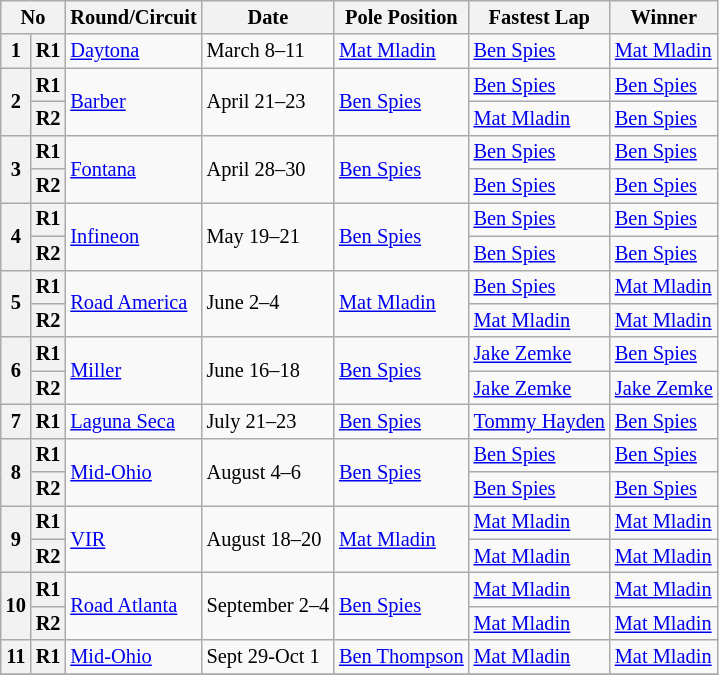<table class="wikitable" style="font-size: 85%">
<tr>
<th colspan=2>No</th>
<th>Round/Circuit</th>
<th>Date</th>
<th>Pole Position</th>
<th>Fastest Lap</th>
<th>Winner</th>
</tr>
<tr>
<th>1</th>
<th>R1</th>
<td><a href='#'>Daytona</a></td>
<td>March 8–11</td>
<td> <a href='#'>Mat Mladin</a></td>
<td> <a href='#'>Ben Spies</a></td>
<td> <a href='#'>Mat Mladin</a></td>
</tr>
<tr>
<th rowspan=2>2</th>
<th>R1</th>
<td rowspan=2><a href='#'>Barber</a></td>
<td rowspan=2>April 21–23</td>
<td rowspan=2> <a href='#'>Ben Spies</a></td>
<td> <a href='#'>Ben Spies</a></td>
<td> <a href='#'>Ben Spies</a></td>
</tr>
<tr>
<th>R2</th>
<td> <a href='#'>Mat Mladin</a></td>
<td> <a href='#'>Ben Spies</a></td>
</tr>
<tr>
<th rowspan=2>3</th>
<th>R1</th>
<td rowspan=2><a href='#'>Fontana</a></td>
<td rowspan=2>April 28–30</td>
<td rowspan=2> <a href='#'>Ben Spies</a></td>
<td> <a href='#'>Ben Spies</a></td>
<td> <a href='#'>Ben Spies</a></td>
</tr>
<tr>
<th>R2</th>
<td> <a href='#'>Ben Spies</a></td>
<td> <a href='#'>Ben Spies</a></td>
</tr>
<tr>
<th rowspan=2>4</th>
<th>R1</th>
<td rowspan=2><a href='#'>Infineon</a></td>
<td rowspan=2>May 19–21</td>
<td rowspan=2> <a href='#'>Ben Spies</a></td>
<td> <a href='#'>Ben Spies</a></td>
<td> <a href='#'>Ben Spies</a></td>
</tr>
<tr>
<th>R2</th>
<td> <a href='#'>Ben Spies</a></td>
<td> <a href='#'>Ben Spies</a></td>
</tr>
<tr>
<th rowspan=2>5</th>
<th>R1</th>
<td rowspan=2><a href='#'>Road America</a></td>
<td rowspan=2>June 2–4</td>
<td rowspan=2> <a href='#'>Mat Mladin</a></td>
<td> <a href='#'>Ben Spies</a></td>
<td> <a href='#'>Mat Mladin</a></td>
</tr>
<tr>
<th>R2</th>
<td> <a href='#'>Mat Mladin</a></td>
<td> <a href='#'>Mat Mladin</a></td>
</tr>
<tr>
<th rowspan=2>6</th>
<th>R1</th>
<td rowspan=2><a href='#'>Miller</a></td>
<td rowspan=2>June 16–18</td>
<td rowspan=2> <a href='#'>Ben Spies</a></td>
<td> <a href='#'>Jake Zemke</a></td>
<td> <a href='#'>Ben Spies</a></td>
</tr>
<tr>
<th>R2</th>
<td> <a href='#'>Jake Zemke</a></td>
<td> <a href='#'>Jake Zemke</a></td>
</tr>
<tr>
<th>7</th>
<th>R1</th>
<td><a href='#'>Laguna Seca</a></td>
<td>July 21–23</td>
<td> <a href='#'>Ben Spies</a></td>
<td> <a href='#'>Tommy Hayden</a></td>
<td> <a href='#'>Ben Spies</a></td>
</tr>
<tr>
<th rowspan=2>8</th>
<th>R1</th>
<td rowspan=2><a href='#'>Mid-Ohio</a></td>
<td rowspan=2>August 4–6</td>
<td rowspan=2> <a href='#'>Ben Spies</a></td>
<td> <a href='#'>Ben Spies</a></td>
<td> <a href='#'>Ben Spies</a></td>
</tr>
<tr>
<th>R2</th>
<td> <a href='#'>Ben Spies</a></td>
<td> <a href='#'>Ben Spies</a></td>
</tr>
<tr>
<th rowspan=2>9</th>
<th>R1</th>
<td rowspan=2><a href='#'>VIR</a></td>
<td rowspan=2>August 18–20</td>
<td rowspan=2> <a href='#'>Mat Mladin</a></td>
<td> <a href='#'>Mat Mladin</a></td>
<td> <a href='#'>Mat Mladin</a></td>
</tr>
<tr>
<th>R2</th>
<td> <a href='#'>Mat Mladin</a></td>
<td> <a href='#'>Mat Mladin</a></td>
</tr>
<tr>
<th rowspan=2>10</th>
<th>R1</th>
<td rowspan=2><a href='#'>Road Atlanta</a></td>
<td rowspan=2>September 2–4</td>
<td rowspan=2> <a href='#'>Ben Spies</a></td>
<td> <a href='#'>Mat Mladin</a></td>
<td> <a href='#'>Mat Mladin</a></td>
</tr>
<tr>
<th>R2</th>
<td> <a href='#'>Mat Mladin</a></td>
<td> <a href='#'>Mat Mladin</a></td>
</tr>
<tr>
<th>11</th>
<th>R1</th>
<td><a href='#'>Mid-Ohio</a></td>
<td>Sept 29-Oct 1</td>
<td> <a href='#'>Ben Thompson</a></td>
<td> <a href='#'>Mat Mladin</a></td>
<td> <a href='#'>Mat Mladin</a></td>
</tr>
<tr>
</tr>
</table>
